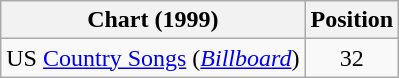<table class="wikitable sortable">
<tr>
<th scope="col">Chart (1999)</th>
<th scope="col">Position</th>
</tr>
<tr>
<td>US <a href='#'>Country Songs</a> (<em><a href='#'>Billboard</a></em>)</td>
<td align="center">32</td>
</tr>
</table>
